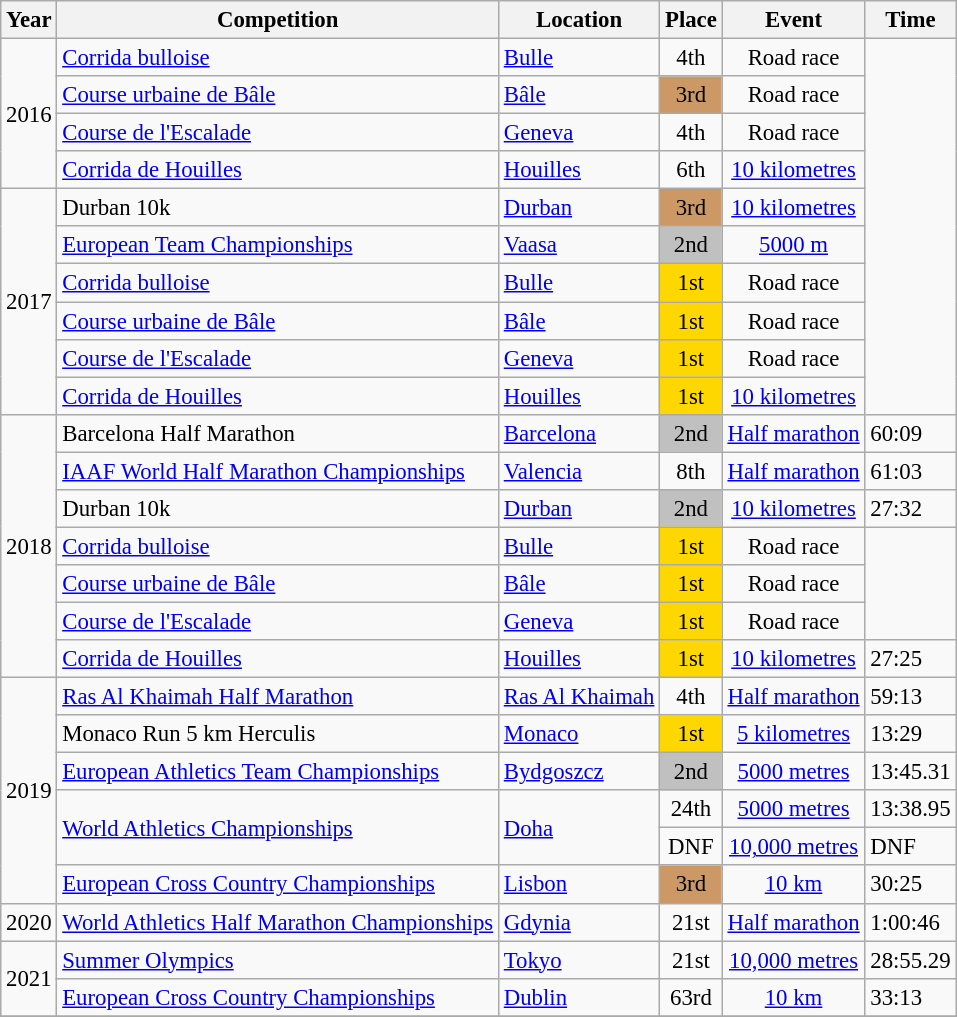<table class="wikitable" style="border-collapse: collapse; font-size: 95%;">
<tr>
<th scope="col">Year</th>
<th scope="col">Competition</th>
<th scope="col">Location</th>
<th scope="col">Place</th>
<th scope="col">Event</th>
<th scope="col">Time</th>
</tr>
<tr>
<td rowspan=4>2016</td>
<td><a href='#'>Corrida bulloise</a></td>
<td><a href='#'>Bulle</a></td>
<td align="center">4th</td>
<td align="center">Road race</td>
</tr>
<tr>
<td><a href='#'>Course urbaine de Bâle</a></td>
<td><a href='#'>Bâle</a></td>
<td align="center" bgcolor="#cc9966">3rd</td>
<td align="center">Road race</td>
</tr>
<tr>
<td><a href='#'>Course de l'Escalade</a></td>
<td><a href='#'>Geneva</a></td>
<td align=center>4th</td>
<td align="center">Road race</td>
</tr>
<tr>
<td><a href='#'>Corrida de Houilles</a></td>
<td><a href='#'>Houilles</a></td>
<td align=center>6th</td>
<td align="center"><a href='#'>10 kilometres</a></td>
</tr>
<tr>
<td rowspan=6>2017</td>
<td>Durban 10k</td>
<td><a href='#'>Durban</a></td>
<td align="center" bgcolor="#cc9966">3rd</td>
<td align="center"><a href='#'>10 kilometres</a></td>
</tr>
<tr>
<td><a href='#'>European Team Championships</a></td>
<td><a href='#'>Vaasa</a></td>
<td bgcolor="silver" align="center">2nd</td>
<td align="center"><a href='#'>5000 m</a></td>
</tr>
<tr>
<td><a href='#'>Corrida bulloise</a></td>
<td><a href='#'>Bulle</a></td>
<td align=center bgcolor="gold">1st</td>
<td align="center">Road race</td>
</tr>
<tr>
<td><a href='#'>Course urbaine de Bâle</a></td>
<td><a href='#'>Bâle</a></td>
<td align=center bgcolor="gold">1st</td>
<td align="center">Road race</td>
</tr>
<tr>
<td><a href='#'>Course de l'Escalade</a></td>
<td><a href='#'>Geneva</a></td>
<td align=center bgcolor="gold">1st</td>
<td align="center">Road race</td>
</tr>
<tr>
<td><a href='#'>Corrida de Houilles</a></td>
<td><a href='#'>Houilles</a></td>
<td align=center bgcolor="gold">1st</td>
<td align="center"><a href='#'>10 kilometres</a></td>
</tr>
<tr>
<td rowspan=7>2018</td>
<td>Barcelona Half Marathon</td>
<td><a href='#'>Barcelona</a></td>
<td align="center" bgcolor="silver">2nd</td>
<td align="center"><a href='#'>Half marathon</a></td>
<td>60:09</td>
</tr>
<tr>
<td><a href='#'>IAAF World Half Marathon Championships</a></td>
<td><a href='#'>Valencia</a></td>
<td align=center>8th</td>
<td align="center"><a href='#'>Half marathon</a></td>
<td>61:03</td>
</tr>
<tr>
<td>Durban 10k</td>
<td><a href='#'>Durban</a></td>
<td align="center" bgcolor="silver">2nd</td>
<td align="center"><a href='#'>10 kilometres</a></td>
<td>27:32</td>
</tr>
<tr>
<td><a href='#'>Corrida bulloise</a></td>
<td><a href='#'>Bulle</a></td>
<td align=center bgcolor="gold">1st</td>
<td align="center">Road race</td>
</tr>
<tr>
<td><a href='#'>Course urbaine de Bâle</a></td>
<td><a href='#'>Bâle</a></td>
<td align=center bgcolor="gold">1st</td>
<td align="center">Road race</td>
</tr>
<tr>
<td><a href='#'>Course de l'Escalade</a></td>
<td><a href='#'>Geneva</a></td>
<td align=center bgcolor="gold">1st</td>
<td align="center">Road race</td>
</tr>
<tr>
<td><a href='#'>Corrida de Houilles</a></td>
<td><a href='#'>Houilles</a></td>
<td align=center bgcolor="gold">1st</td>
<td align="center"><a href='#'>10 kilometres</a></td>
<td>27:25</td>
</tr>
<tr>
<td rowspan=6>2019</td>
<td><a href='#'>Ras Al Khaimah Half Marathon</a></td>
<td><a href='#'>Ras Al Khaimah</a></td>
<td align="center">4th</td>
<td align="center"><a href='#'>Half marathon</a></td>
<td>59:13</td>
</tr>
<tr>
<td>Monaco Run 5 km Herculis</td>
<td><a href='#'>Monaco</a></td>
<td align=center bgcolor="gold">1st</td>
<td align="center"><a href='#'>5 kilometres</a></td>
<td>13:29</td>
</tr>
<tr>
<td><a href='#'>European Athletics Team Championships</a></td>
<td><a href='#'>Bydgoszcz</a></td>
<td align="center" bgcolor="silver">2nd</td>
<td align="center"><a href='#'>5000 metres</a></td>
<td>13:45.31</td>
</tr>
<tr>
<td rowspan=2><a href='#'>World Athletics Championships</a></td>
<td rowspan=2><a href='#'>Doha</a></td>
<td align="center">24th</td>
<td align="center"><a href='#'>5000 metres</a></td>
<td>13:38.95</td>
</tr>
<tr>
<td align="center">DNF</td>
<td align="center"><a href='#'>10,000 metres</a></td>
<td>DNF</td>
</tr>
<tr>
<td><a href='#'>European Cross Country Championships</a></td>
<td rowspan=1><a href='#'>Lisbon</a></td>
<td align="center" bgcolor=cc9966>3rd</td>
<td align="center"><a href='#'>10 km</a></td>
<td>30:25</td>
</tr>
<tr>
<td>2020</td>
<td><a href='#'>World Athletics Half Marathon Championships</a></td>
<td><a href='#'>Gdynia</a></td>
<td align="center">21st</td>
<td align="center"><a href='#'>Half marathon</a></td>
<td>1:00:46</td>
</tr>
<tr>
<td rowspan=2>2021</td>
<td><a href='#'>Summer Olympics</a></td>
<td><a href='#'>Tokyo</a></td>
<td align="center">21st</td>
<td align="center"><a href='#'>10,000 metres</a></td>
<td>28:55.29</td>
</tr>
<tr>
<td><a href='#'>European Cross Country Championships</a></td>
<td><a href='#'>Dublin</a></td>
<td align="center">63rd</td>
<td align="center"><a href='#'>10 km</a></td>
<td>33:13</td>
</tr>
<tr>
</tr>
</table>
